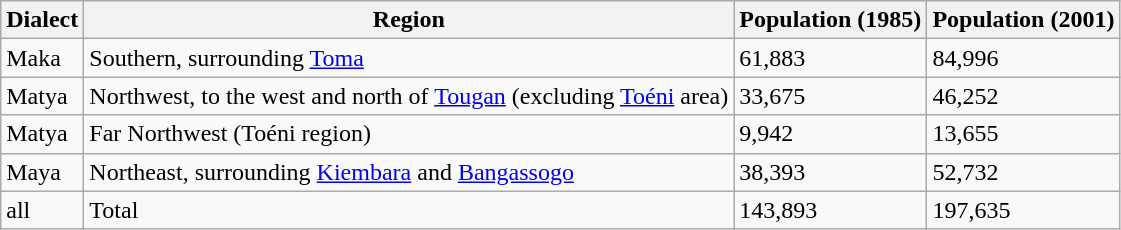<table class="wikitable">
<tr>
<th>Dialect</th>
<th>Region</th>
<th>Population (1985)</th>
<th>Population (2001)</th>
</tr>
<tr>
<td>Maka</td>
<td>Southern, surrounding <a href='#'>Toma</a></td>
<td>61,883</td>
<td>84,996</td>
</tr>
<tr>
<td>Matya</td>
<td>Northwest, to the west and north of <a href='#'>Tougan</a> (excluding <a href='#'>Toéni</a> area)</td>
<td>33,675</td>
<td>46,252</td>
</tr>
<tr>
<td>Matya</td>
<td>Far Northwest (Toéni region)</td>
<td>9,942</td>
<td>13,655</td>
</tr>
<tr>
<td>Maya</td>
<td>Northeast, surrounding <a href='#'>Kiembara</a> and <a href='#'>Bangassogo</a></td>
<td>38,393</td>
<td>52,732</td>
</tr>
<tr>
<td>all</td>
<td>Total</td>
<td>143,893</td>
<td>197,635</td>
</tr>
</table>
